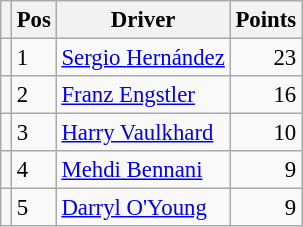<table class="wikitable" style="font-size: 95%;">
<tr>
<th></th>
<th>Pos</th>
<th>Driver</th>
<th>Points</th>
</tr>
<tr>
<td align="left"></td>
<td>1</td>
<td> <a href='#'>Sergio Hernández</a></td>
<td align="right">23</td>
</tr>
<tr>
<td align="left"></td>
<td>2</td>
<td> <a href='#'>Franz Engstler</a></td>
<td align="right">16</td>
</tr>
<tr>
<td align="left"></td>
<td>3</td>
<td> <a href='#'>Harry Vaulkhard</a></td>
<td align="right">10</td>
</tr>
<tr>
<td align="left"></td>
<td>4</td>
<td> <a href='#'>Mehdi Bennani</a></td>
<td align="right">9</td>
</tr>
<tr>
<td align="left"></td>
<td>5</td>
<td> <a href='#'>Darryl O'Young</a></td>
<td align="right">9</td>
</tr>
</table>
